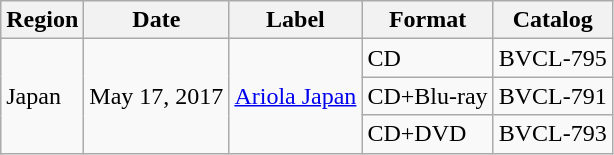<table class="wikitable">
<tr>
<th>Region</th>
<th>Date</th>
<th>Label</th>
<th>Format</th>
<th>Catalog</th>
</tr>
<tr>
<td rowspan="3">Japan</td>
<td rowspan="3">May 17, 2017</td>
<td rowspan="3"><a href='#'>Ariola Japan</a></td>
<td>CD</td>
<td>BVCL-795</td>
</tr>
<tr>
<td>CD+Blu-ray</td>
<td>BVCL-791</td>
</tr>
<tr>
<td>CD+DVD</td>
<td>BVCL-793</td>
</tr>
</table>
